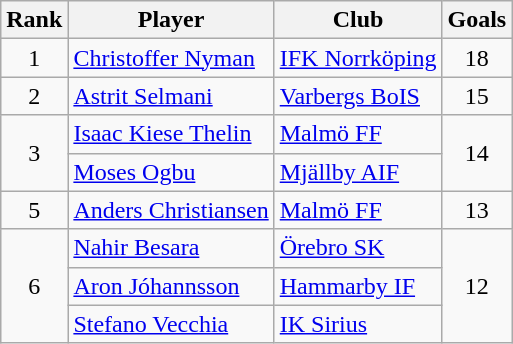<table class="wikitable" style="text-align:center">
<tr>
<th>Rank</th>
<th>Player</th>
<th>Club</th>
<th>Goals</th>
</tr>
<tr>
<td>1</td>
<td style="text-align: left;"> <a href='#'>Christoffer Nyman</a></td>
<td style="text-align: left;"><a href='#'>IFK Norrköping</a></td>
<td>18</td>
</tr>
<tr>
<td>2</td>
<td style="text-align: left;"> <a href='#'>Astrit Selmani</a></td>
<td style="text-align: left;"><a href='#'>Varbergs BoIS</a></td>
<td>15</td>
</tr>
<tr>
<td rowspan="2">3</td>
<td style="text-align: left;"> <a href='#'>Isaac Kiese Thelin</a></td>
<td style="text-align: left;"><a href='#'>Malmö FF</a></td>
<td rowspan="2">14</td>
</tr>
<tr>
<td style="text-align: left;"> <a href='#'>Moses Ogbu</a></td>
<td style="text-align: left;"><a href='#'>Mjällby AIF</a></td>
</tr>
<tr>
<td>5</td>
<td style="text-align: left;"> <a href='#'>Anders Christiansen</a></td>
<td style="text-align: left;"><a href='#'>Malmö FF</a></td>
<td>13</td>
</tr>
<tr>
<td rowspan="3">6</td>
<td style="text-align: left;"> <a href='#'>Nahir Besara</a></td>
<td style="text-align: left;"><a href='#'>Örebro SK</a></td>
<td rowspan="3">12</td>
</tr>
<tr>
<td style="text-align: left;"> <a href='#'>Aron Jóhannsson</a></td>
<td style="text-align: left;"><a href='#'>Hammarby IF</a></td>
</tr>
<tr>
<td style="text-align: left;"> <a href='#'>Stefano Vecchia</a></td>
<td style="text-align: left;"><a href='#'>IK Sirius</a></td>
</tr>
</table>
